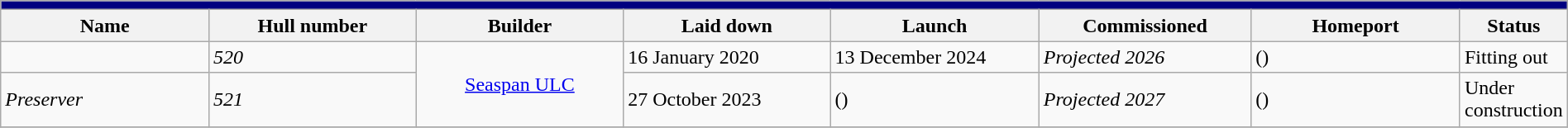<table class="wikitable" style="margin:auto; width:100%;">
<tr>
<th style="align: center; background: #000080;" colspan="8"><strong></strong></th>
</tr>
<tr>
<th style="text-align:center; width:14%;">Name</th>
<th style="text-align:center; width:14%;">Hull number</th>
<th style="text-align:center; width:14%;">Builder</th>
<th style="text-align:center; width:14%;">Laid down</th>
<th style="text-align:center; width:14%;">Launch</th>
<th style="text-align:center; width:14%;">Commissioned</th>
<th style="text-align:center; width:14%;">Homeport</th>
<th style="text-align:center; width:2%;">Status</th>
</tr>
<tr>
<td></td>
<td><em>520</em> </td>
<td rowspan="2" align="center"><a href='#'>Seaspan ULC</a></td>
<td>16 January 2020</td>
<td>13 December 2024</td>
<td><em>Projected 2026</em></td>
<td>()</td>
<td>Fitting out</td>
</tr>
<tr>
<td><em>Preserver</em></td>
<td><em>521</em></td>
<td>27 October 2023</td>
<td>()</td>
<td><em>Projected 2027</em></td>
<td>()</td>
<td>Under construction</td>
</tr>
<tr>
</tr>
</table>
